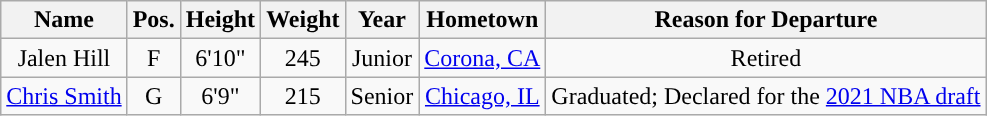<table class="wikitable sortable sortable" style="text-align: center">
<tr align=center>
<th>Name</th>
<th>Pos.</th>
<th>Height</th>
<th>Weight</th>
<th>Year</th>
<th>Hometown</th>
<th>Reason for Departure</th>
</tr>
<tr>
<td>Jalen Hill</td>
<td>F</td>
<td>6'10"</td>
<td>245</td>
<td> Junior</td>
<td><a href='#'>Corona, CA</a></td>
<td>Retired</td>
</tr>
<tr>
<td><a href='#'>Chris Smith</a></td>
<td>G</td>
<td>6'9"</td>
<td>215</td>
<td>Senior</td>
<td><a href='#'>Chicago, IL</a></td>
<td>Graduated; Declared for the <a href='#'>2021 NBA draft</a></td>
</tr>
</table>
